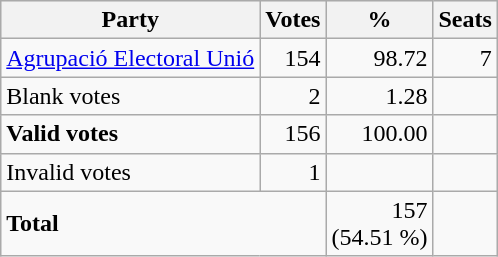<table class="wikitable" border="1">
<tr style="background-color:#E9E9E9">
<th>Party</th>
<th>Votes</th>
<th>%</th>
<th>Seats</th>
</tr>
<tr>
<td><a href='#'>Agrupació Electoral Unió</a></td>
<td align="right">154</td>
<td align="right">98.72</td>
<td align="right">7</td>
</tr>
<tr>
<td>Blank votes</td>
<td align="right">2</td>
<td align="right">1.28</td>
<td> </td>
</tr>
<tr>
<td><strong>Valid votes</strong></td>
<td align="right">156</td>
<td align="right">100.00</td>
<td> </td>
</tr>
<tr>
<td>Invalid votes</td>
<td align="right">1</td>
<td> </td>
<td> </td>
</tr>
<tr>
<td colspan="2"><strong>Total</strong></td>
<td align="right">157<br>(54.51 %)</td>
<td></td>
</tr>
</table>
